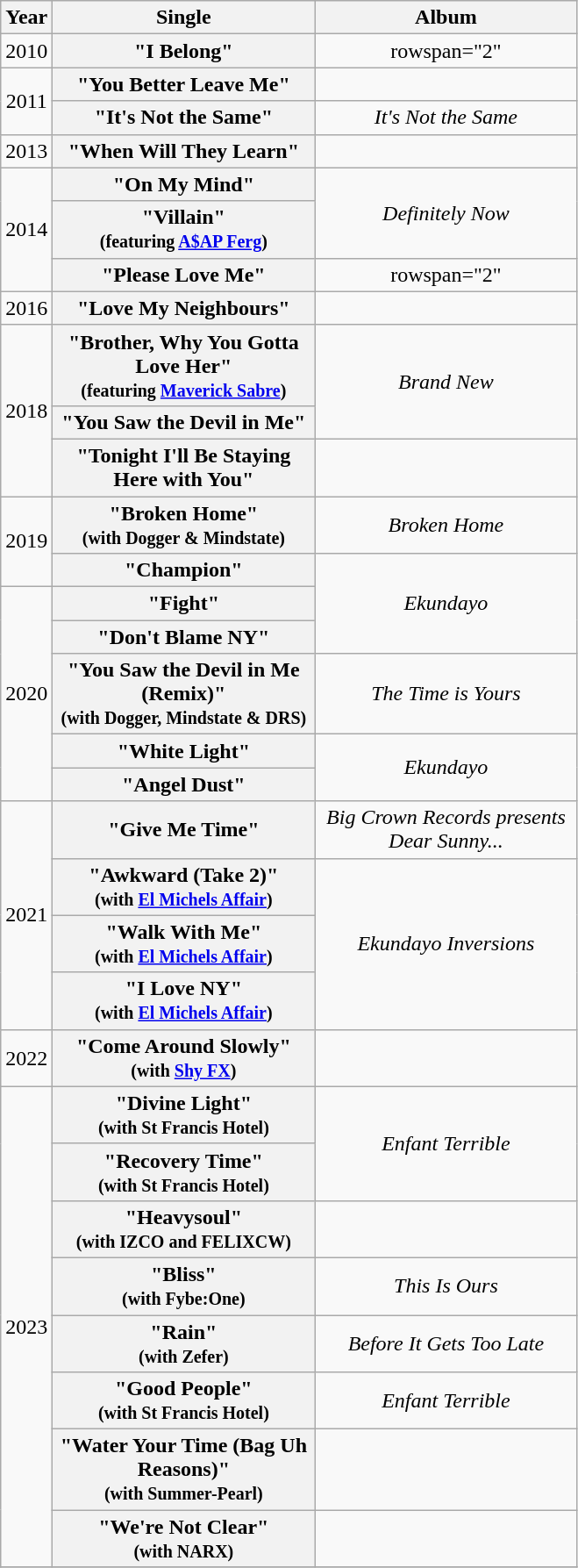<table class="wikitable plainrowheaders" style="text-align:center;">
<tr>
<th scope="col" style="width:2em;">Year</th>
<th scope="col" style="width:12em;">Single</th>
<th scope="col" style="width:12em;">Album</th>
</tr>
<tr>
<td>2010</td>
<th scope="row">"I Belong" </th>
<td>rowspan="2" </td>
</tr>
<tr>
<td rowspan="2">2011</td>
<th scope="row">"You Better Leave Me"</th>
</tr>
<tr>
<th scope="row">"It's Not the Same"</th>
<td><em>It's Not the Same</em></td>
</tr>
<tr>
<td>2013</td>
<th scope="row">"When Will They Learn"</th>
<td></td>
</tr>
<tr>
<td rowspan="3">2014</td>
<th scope="row">"On My Mind"</th>
<td rowspan="2"><em>Definitely Now</em></td>
</tr>
<tr>
<th scope="row">"Villain"<br><small>(featuring <a href='#'>A$AP Ferg</a>)</small></th>
</tr>
<tr>
<th scope="row">"Please Love Me"</th>
<td>rowspan="2" </td>
</tr>
<tr>
<td>2016</td>
<th scope="row">"Love My Neighbours"</th>
</tr>
<tr>
<td rowspan="3">2018</td>
<th scope="row">"Brother, Why You Gotta Love Her"<br><small>(featuring <a href='#'>Maverick Sabre</a>)</small></th>
<td rowspan="2"><em>Brand New</em></td>
</tr>
<tr>
<th scope="row">"You Saw the Devil in Me"</th>
</tr>
<tr>
<th scope="row">"Tonight I'll Be Staying Here with You"</th>
<td></td>
</tr>
<tr>
<td rowspan="2">2019</td>
<th scope="row">"Broken Home"<br><small>(with Dogger & Mindstate)</small></th>
<td><em>Broken Home</em></td>
</tr>
<tr>
<th scope="row">"Champion"</th>
<td rowspan="3"><em>Ekundayo</em></td>
</tr>
<tr>
<td rowspan="5">2020</td>
<th scope="row">"Fight"</th>
</tr>
<tr>
<th scope="row">"Don't Blame NY"</th>
</tr>
<tr>
<th scope="row">"You Saw the Devil in Me (Remix)"<br><small>(with Dogger, Mindstate & DRS)</small></th>
<td><em>The Time is Yours</em></td>
</tr>
<tr>
<th scope="row">"White Light"</th>
<td rowspan="2"><em>Ekundayo</em></td>
</tr>
<tr>
<th scope="row">"Angel Dust"</th>
</tr>
<tr>
<td rowspan="4">2021</td>
<th scope="row">"Give Me Time"</th>
<td><em>Big Crown Records presents Dear Sunny...</em></td>
</tr>
<tr>
<th scope="row">"Awkward (Take 2)"<br><small>(with <a href='#'>El Michels Affair</a>)</small></th>
<td rowspan="3"><em>Ekundayo Inversions</em></td>
</tr>
<tr>
<th scope="row">"Walk With Me"<br><small>(with <a href='#'>El Michels Affair</a>)</small></th>
</tr>
<tr>
<th scope="row">"I Love NY"<br><small>(with <a href='#'>El Michels Affair</a>)</small></th>
</tr>
<tr>
<td>2022</td>
<th scope="row">"Come Around Slowly"<br><small>(with <a href='#'>Shy FX</a>)</small></th>
<td></td>
</tr>
<tr>
<td rowspan="8">2023</td>
<th scope="row">"Divine Light"<br><small>(with St Francis Hotel)</small></th>
<td rowspan="2"><em>Enfant Terrible</em></td>
</tr>
<tr>
<th scope="row">"Recovery Time"<br><small>(with St Francis Hotel)</small></th>
</tr>
<tr>
<th scope="row">"Heavysoul"<br><small>(with IZCO and FELIXCW)</small></th>
<td></td>
</tr>
<tr>
<th scope="row">"Bliss"<br><small>(with Fybe:One)</small></th>
<td><em>This Is Ours</em></td>
</tr>
<tr>
<th scope="row">"Rain"<br><small>(with Zefer)</small></th>
<td><em>Before It Gets Too Late</em></td>
</tr>
<tr>
<th scope="row">"Good People"<br><small>(with St Francis Hotel)</small></th>
<td><em>Enfant Terrible</em></td>
</tr>
<tr>
<th scope="row">"Water Your Time (Bag Uh Reasons)"<br><small>(with Summer-Pearl)</small></th>
<td></td>
</tr>
<tr>
<th scope="row">"We're Not Clear"<br><small>(with NARX)</small></th>
<td></td>
</tr>
<tr>
</tr>
</table>
